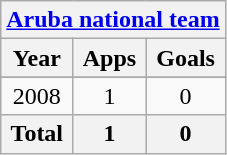<table class="wikitable" style="text-align:center">
<tr>
<th colspan=3><a href='#'>Aruba national team</a></th>
</tr>
<tr>
<th>Year</th>
<th>Apps</th>
<th>Goals</th>
</tr>
<tr>
</tr>
<tr>
<td>2008</td>
<td>1</td>
<td>0</td>
</tr>
<tr>
<th>Total</th>
<th>1</th>
<th>0</th>
</tr>
</table>
